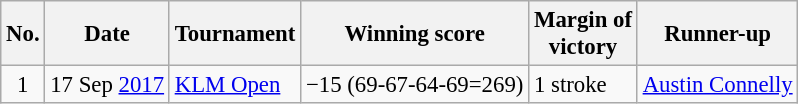<table class="wikitable" style="font-size:95%;">
<tr>
<th>No.</th>
<th>Date</th>
<th>Tournament</th>
<th>Winning score</th>
<th>Margin of<br>victory</th>
<th>Runner-up</th>
</tr>
<tr>
<td align=center>1</td>
<td align=right>17 Sep <a href='#'>2017</a></td>
<td><a href='#'>KLM Open</a></td>
<td>−15 (69-67-64-69=269)</td>
<td>1 stroke</td>
<td> <a href='#'>Austin Connelly</a></td>
</tr>
</table>
